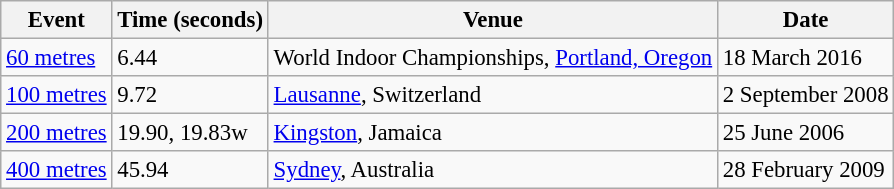<table class="wikitable" style="font-size:95%;">
<tr>
<th>Event</th>
<th>Time (seconds)</th>
<th>Venue</th>
<th>Date</th>
</tr>
<tr>
<td><a href='#'>60 metres</a></td>
<td>6.44</td>
<td>World Indoor Championships, <a href='#'>Portland, Oregon</a></td>
<td>18 March 2016</td>
</tr>
<tr>
<td><a href='#'>100 metres</a></td>
<td>9.72</td>
<td><a href='#'>Lausanne</a>, Switzerland</td>
<td>2 September 2008</td>
</tr>
<tr>
<td><a href='#'>200 metres</a></td>
<td>19.90, 19.83w</td>
<td><a href='#'>Kingston</a>, Jamaica</td>
<td>25 June 2006</td>
</tr>
<tr>
<td><a href='#'>400 metres</a></td>
<td>45.94</td>
<td><a href='#'>Sydney</a>, Australia</td>
<td>28 February 2009</td>
</tr>
</table>
